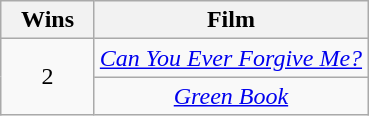<table class="wikitable plainrowheaders" style="text-align:center;">
<tr>
<th scope="col" style="width:55px;">Wins</th>
<th scope="col" style="text-align:center;">Film</th>
</tr>
<tr>
<td scope=row rowspan=2 style="text-align:center;">2</td>
<td><em><a href='#'>Can You Ever Forgive Me?</a></em></td>
</tr>
<tr>
<td><em><a href='#'>Green Book</a></em></td>
</tr>
</table>
